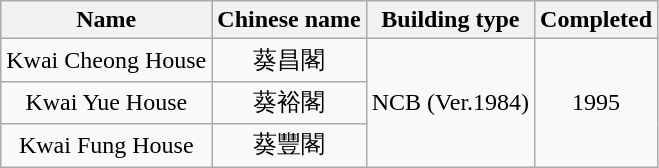<table class="wikitable" style="text-align: center">
<tr>
<th>Name</th>
<th>Chinese name</th>
<th>Building type</th>
<th>Completed</th>
</tr>
<tr>
<td>Kwai Cheong House</td>
<td>葵昌閣</td>
<td rowspan="3">NCB (Ver.1984)</td>
<td rowspan="3">1995</td>
</tr>
<tr>
<td>Kwai Yue House</td>
<td>葵裕閣</td>
</tr>
<tr>
<td>Kwai Fung House</td>
<td>葵豐閣</td>
</tr>
</table>
